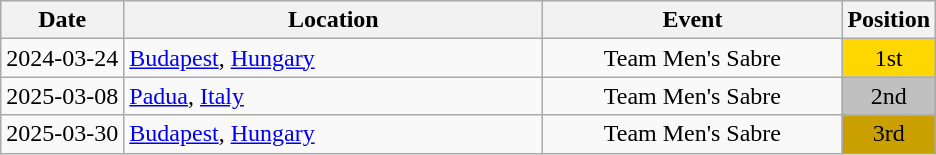<table class="wikitable" style="text-align:center;">
<tr>
<th>Date</th>
<th style="width:17em">Location</th>
<th style="width:12em">Event</th>
<th>Position</th>
</tr>
<tr>
<td>2024-03-24</td>
<td rowspan="1" align="left"> <a href='#'>Budapest</a>, <a href='#'>Hungary</a></td>
<td>Team Men's Sabre</td>
<td bgcolor="gold">1st</td>
</tr>
<tr>
<td>2025-03-08</td>
<td rowspan="1" align="left"> <a href='#'>Padua</a>, <a href='#'>Italy</a></td>
<td>Team Men's Sabre</td>
<td bgcolor="silver">2nd</td>
</tr>
<tr>
<td>2025-03-30</td>
<td rowspan="1" align="left"> <a href='#'>Budapest</a>, <a href='#'>Hungary</a></td>
<td>Team Men's Sabre</td>
<td bgcolor="caramel">3rd</td>
</tr>
</table>
